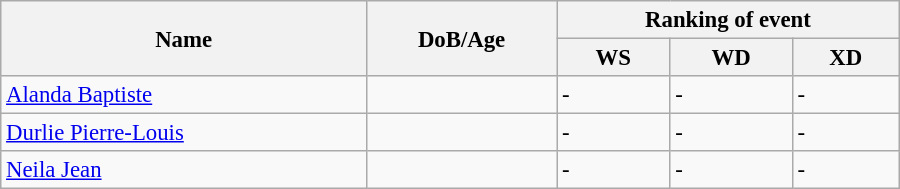<table class="wikitable" style="width:600px; font-size:95%;">
<tr>
<th rowspan="2" align="left">Name</th>
<th rowspan="2" align="left">DoB/Age</th>
<th colspan="3" align="center">Ranking of event</th>
</tr>
<tr>
<th align="center">WS</th>
<th>WD</th>
<th align="center">XD</th>
</tr>
<tr>
<td><a href='#'>Alanda Baptiste</a></td>
<td></td>
<td>-</td>
<td>-</td>
<td>-</td>
</tr>
<tr>
<td><a href='#'>Durlie Pierre-Louis</a></td>
<td></td>
<td>-</td>
<td>-</td>
<td>-</td>
</tr>
<tr>
<td><a href='#'>Neila Jean</a></td>
<td></td>
<td>-</td>
<td>-</td>
<td>-</td>
</tr>
</table>
